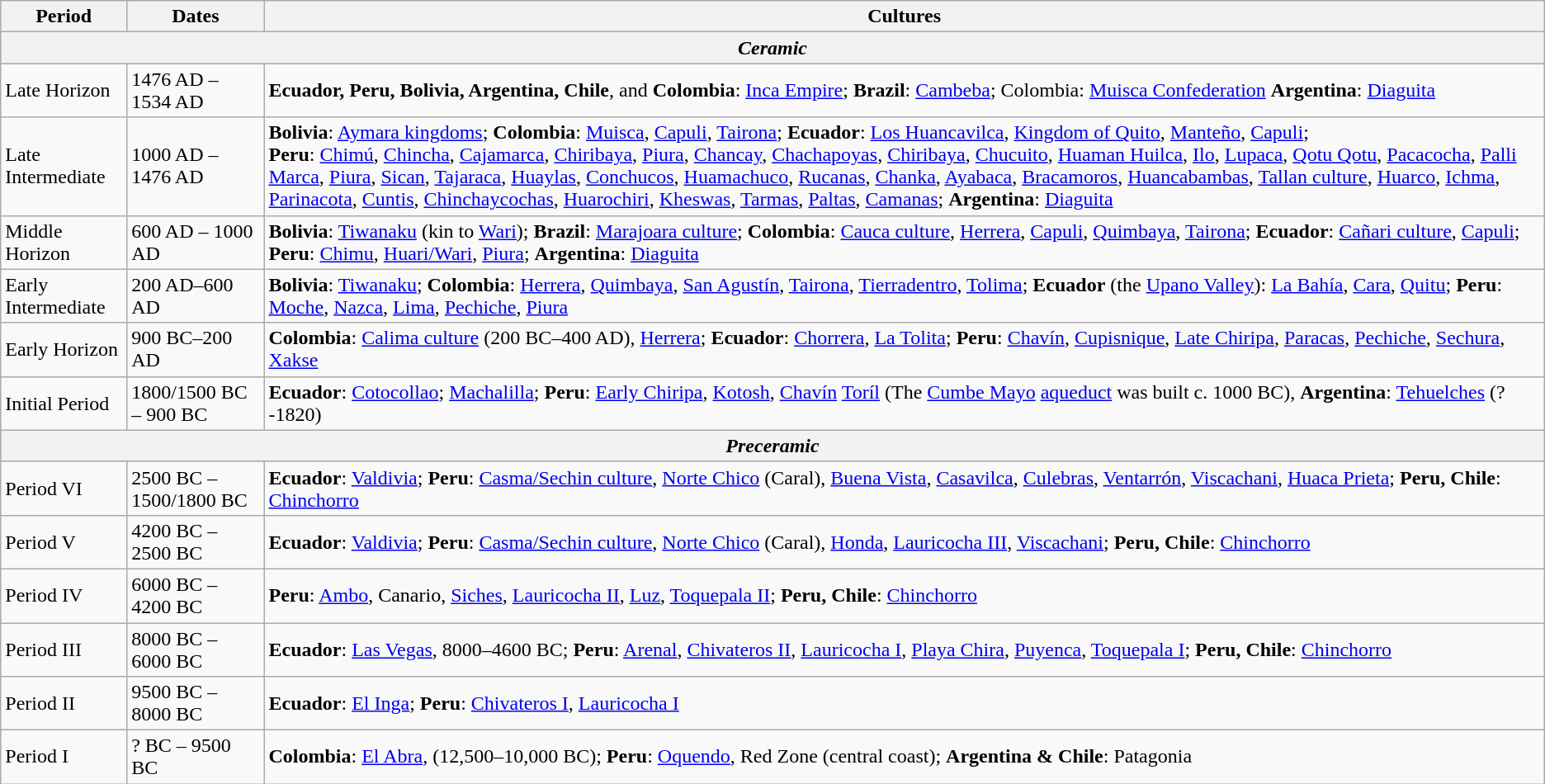<table class="wikitable">
<tr>
<th>Period</th>
<th>Dates</th>
<th>Cultures</th>
</tr>
<tr align="center" bgcolor="#CCCCCC">
<th colspan="3"><em>Ceramic</em></th>
</tr>
<tr>
<td>Late Horizon</td>
<td>1476 AD – 1534 AD</td>
<td><strong>Ecuador, Peru, Bolivia, Argentina, Chile</strong>, and <strong>Colombia</strong>: <a href='#'>Inca Empire</a>; <strong>Brazil</strong>: <a href='#'>Cambeba</a>; Colombia: <a href='#'>Muisca Confederation</a> <strong>Argentina</strong>: <a href='#'>Diaguita</a></td>
</tr>
<tr>
<td>Late Intermediate</td>
<td>1000 AD – 1476 AD</td>
<td><strong>Bolivia</strong>: <a href='#'>Aymara kingdoms</a>; <strong>Colombia</strong>: <a href='#'>Muisca</a>, <a href='#'>Capuli</a>, <a href='#'>Tairona</a>; <strong>Ecuador</strong>: <a href='#'>Los Huancavilca</a>, <a href='#'>Kingdom of Quito</a>, <a href='#'>Manteño</a>, <a href='#'>Capuli</a>;<br><strong>Peru</strong>: <a href='#'>Chimú</a>, <a href='#'>Chincha</a>, <a href='#'>Cajamarca</a>, <a href='#'>Chiribaya</a>, <a href='#'>Piura</a>, <a href='#'>Chancay</a>, <a href='#'>Chachapoyas</a>, <a href='#'>Chiribaya</a>, <a href='#'>Chucuito</a>, <a href='#'>Huaman Huilca</a>, <a href='#'>Ilo</a>, <a href='#'>Lupaca</a>, <a href='#'>Qotu Qotu</a>, <a href='#'>Pacacocha</a>, <a href='#'>Palli Marca</a>, <a href='#'>Piura</a>, <a href='#'>Sican</a>, <a href='#'>Tajaraca</a>, <a href='#'>Huaylas</a>, <a href='#'>Conchucos</a>, <a href='#'>Huamachuco</a>, <a href='#'>Rucanas</a>, <a href='#'>Chanka</a>, <a href='#'>Ayabaca</a>, <a href='#'>Bracamoros</a>, <a href='#'>Huancabambas</a>, <a href='#'>Tallan culture</a>, <a href='#'>Huarco</a>, <a href='#'>Ichma</a>, <a href='#'>Parinacota</a>, <a href='#'>Cuntis</a>, <a href='#'>Chinchaycochas</a>, <a href='#'>Huarochiri</a>, <a href='#'>Kheswas</a>, <a href='#'>Tarmas</a>, <a href='#'>Paltas</a>, <a href='#'>Camanas</a>; <strong>Argentina</strong>: <a href='#'>Diaguita</a></td>
</tr>
<tr>
<td>Middle Horizon</td>
<td>600 AD – 1000 AD</td>
<td><strong>Bolivia</strong>: <a href='#'>Tiwanaku</a> (kin to <a href='#'>Wari</a>); <strong>Brazil</strong>: <a href='#'>Marajoara culture</a>; <strong>Colombia</strong>: <a href='#'>Cauca culture</a>, <a href='#'>Herrera</a>, <a href='#'>Capuli</a>, <a href='#'>Quimbaya</a>, <a href='#'>Tairona</a>;  <strong>Ecuador</strong>: <a href='#'>Cañari culture</a>, <a href='#'>Capuli</a>; <strong>Peru</strong>: <a href='#'>Chimu</a>, <a href='#'>Huari/Wari</a>, <a href='#'>Piura</a>; <strong>Argentina</strong>: <a href='#'>Diaguita</a></td>
</tr>
<tr>
<td>Early Intermediate</td>
<td>200 AD–600 AD</td>
<td><strong>Bolivia</strong>: <a href='#'>Tiwanaku</a>; <strong>Colombia</strong>: <a href='#'>Herrera</a>, <a href='#'>Quimbaya</a>, <a href='#'>San Agustín</a>, <a href='#'>Tairona</a>, <a href='#'>Tierradentro</a>, <a href='#'>Tolima</a>; <strong>Ecuador</strong> (the <a href='#'>Upano Valley</a>): <a href='#'>La Bahía</a>, <a href='#'>Cara</a>, <a href='#'>Quitu</a>; <strong>Peru</strong>: <a href='#'>Moche</a>, <a href='#'>Nazca</a>, <a href='#'>Lima</a>, <a href='#'>Pechiche</a>, <a href='#'>Piura</a></td>
</tr>
<tr>
<td>Early Horizon</td>
<td>900 BC–200 AD</td>
<td><strong>Colombia</strong>: <a href='#'>Calima culture</a> (200 BC–400 AD), <a href='#'>Herrera</a>; <strong>Ecuador</strong>: <a href='#'>Chorrera</a>, <a href='#'>La Tolita</a>; <strong>Peru</strong>: <a href='#'>Chavín</a>, <a href='#'>Cupisnique</a>, <a href='#'>Late Chiripa</a>, <a href='#'>Paracas</a>, <a href='#'>Pechiche</a>, <a href='#'>Sechura</a>, <a href='#'>Xakse</a></td>
</tr>
<tr>
<td>Initial Period</td>
<td>1800/1500 BC – 900 BC</td>
<td><strong>Ecuador</strong>: <a href='#'>Cotocollao</a>; <a href='#'>Machalilla</a>; <strong>Peru</strong>: <a href='#'>Early Chiripa</a>, <a href='#'>Kotosh</a>, <a href='#'>Chavín</a> <a href='#'>Toríl</a> (The <a href='#'>Cumbe Mayo</a> <a href='#'>aqueduct</a> was built c. 1000 BC), <strong>Argentina</strong>: <a href='#'>Tehuelches</a> (?-1820)</td>
</tr>
<tr align="center" bgcolor="#CCCCCC">
<th colspan="3"><em>Preceramic</em></th>
</tr>
<tr>
<td>Period VI</td>
<td>2500 BC – 1500/1800 BC</td>
<td><strong>Ecuador</strong>: <a href='#'>Valdivia</a>; <strong>Peru</strong>: <a href='#'>Casma/Sechin culture</a>, <a href='#'>Norte Chico</a> (Caral), <a href='#'>Buena Vista</a>, <a href='#'>Casavilca</a>, <a href='#'>Culebras</a>, <a href='#'>Ventarrón</a>, <a href='#'>Viscachani</a>, <a href='#'>Huaca Prieta</a>; <strong>Peru, Chile</strong>: <a href='#'>Chinchorro</a></td>
</tr>
<tr>
<td>Period V</td>
<td>4200 BC – 2500 BC</td>
<td><strong>Ecuador</strong>: <a href='#'>Valdivia</a>; <strong>Peru</strong>: <a href='#'>Casma/Sechin culture</a>, <a href='#'>Norte Chico</a> (Caral), <a href='#'>Honda</a>, <a href='#'>Lauricocha III</a>, <a href='#'>Viscachani</a>; <strong>Peru, Chile</strong>: <a href='#'>Chinchorro</a></td>
</tr>
<tr>
<td>Period IV</td>
<td>6000 BC – 4200 BC</td>
<td><strong>Peru</strong>: <a href='#'>Ambo</a>, Canario, <a href='#'>Siches</a>, <a href='#'>Lauricocha II</a>, <a href='#'>Luz</a>, <a href='#'>Toquepala II</a>; <strong>Peru, Chile</strong>: <a href='#'>Chinchorro</a></td>
</tr>
<tr>
<td>Period III</td>
<td>8000 BC – 6000 BC</td>
<td><strong>Ecuador</strong>: <a href='#'>Las Vegas</a>, 8000–4600 BC; <strong>Peru</strong>: <a href='#'>Arenal</a>, <a href='#'>Chivateros II</a>, <a href='#'>Lauricocha I</a>, <a href='#'>Playa Chira</a>, <a href='#'>Puyenca</a>, <a href='#'>Toquepala I</a>; <strong>Peru, Chile</strong>: <a href='#'>Chinchorro</a></td>
</tr>
<tr>
<td>Period II</td>
<td>9500 BC – 8000 BC</td>
<td><strong>Ecuador</strong>: <a href='#'>El Inga</a>; <strong>Peru</strong>: <a href='#'>Chivateros I</a>, <a href='#'>Lauricocha I</a></td>
</tr>
<tr>
<td>Period I</td>
<td>? BC – 9500 BC</td>
<td><strong>Colombia</strong>: <a href='#'>El Abra</a>, (12,500–10,000 BC); <strong>Peru</strong>: <a href='#'>Oquendo</a>, Red Zone (central coast); <strong>Argentina & Chile</strong>: Patagonia</td>
</tr>
</table>
